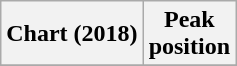<table class="wikitable plainrowheaders" style="text-align:center;">
<tr>
<th scope="col">Chart (2018)</th>
<th scope="col">Peak<br>position</th>
</tr>
<tr>
</tr>
</table>
